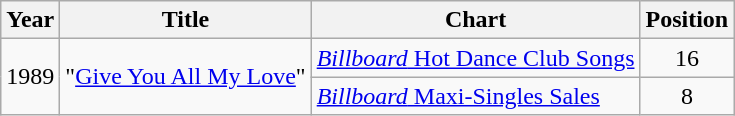<table class="wikitable">
<tr>
<th>Year</th>
<th>Title</th>
<th>Chart</th>
<th>Position</th>
</tr>
<tr>
<td rowspan="2">1989</td>
<td rowspan="2">"<a href='#'>Give You All My Love</a>"</td>
<td><a href='#'><em>Billboard</em> Hot Dance Club Songs</a></td>
<td align="center">16</td>
</tr>
<tr>
<td><a href='#'><em>Billboard</em> Maxi-Singles Sales</a></td>
<td align="center">8</td>
</tr>
</table>
